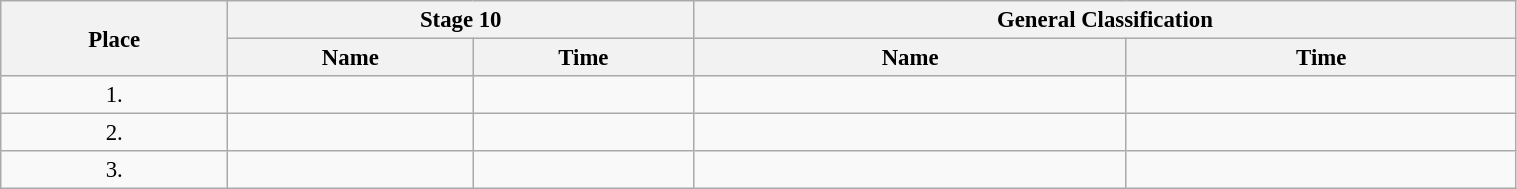<table class=wikitable style="font-size:95%" width="80%">
<tr>
<th rowspan="2">Place</th>
<th colspan="2">Stage 10</th>
<th colspan="2">General Classification</th>
</tr>
<tr>
<th>Name</th>
<th>Time</th>
<th>Name</th>
<th>Time</th>
</tr>
<tr>
<td align="center">1.</td>
<td></td>
<td></td>
<td></td>
<td></td>
</tr>
<tr>
<td align="center">2.</td>
<td></td>
<td></td>
<td></td>
<td></td>
</tr>
<tr>
<td align="center">3.</td>
<td></td>
<td></td>
<td></td>
<td></td>
</tr>
</table>
